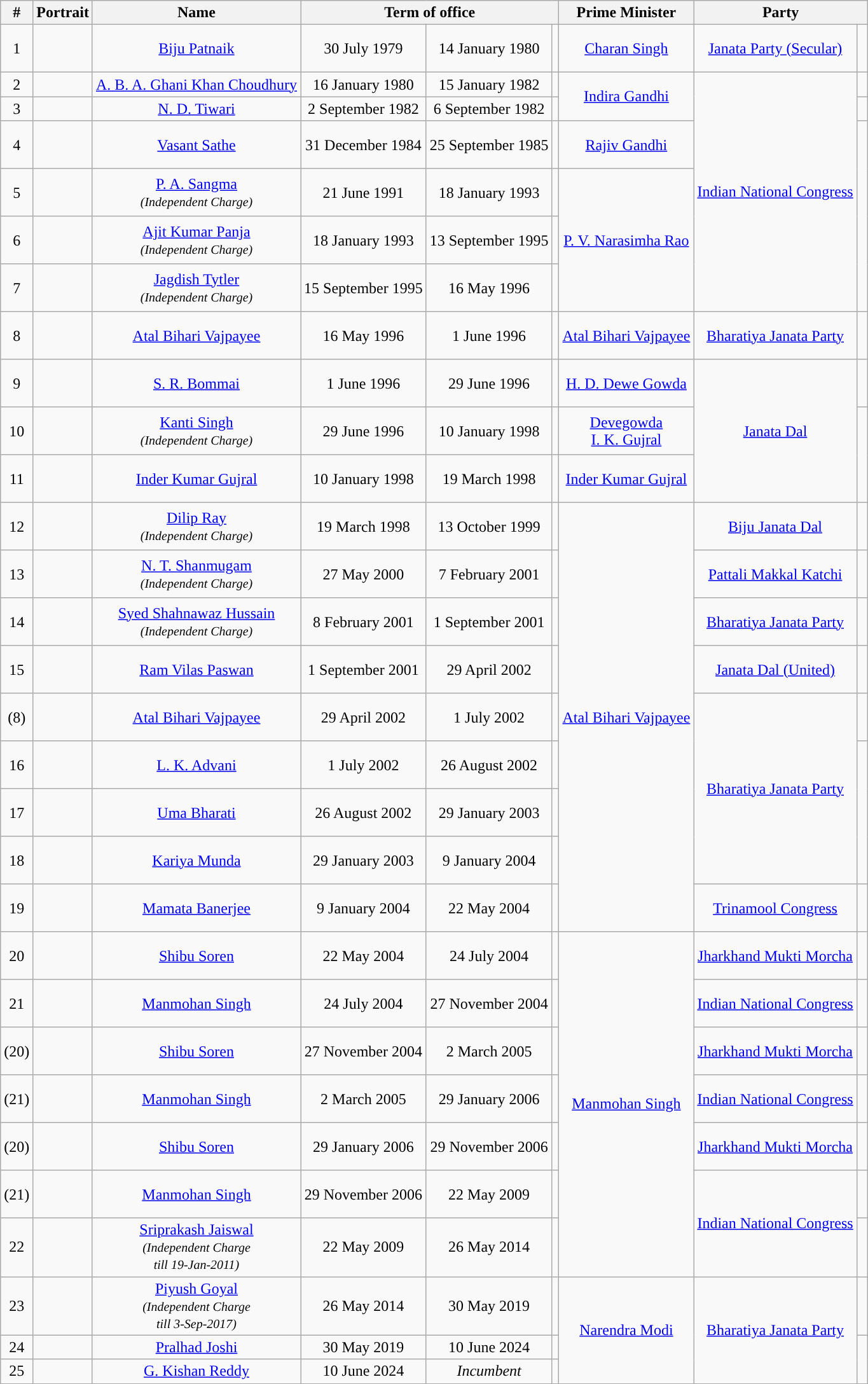<table class="wikitable" style="text-align:center">
<tr>
<th>#</th>
<th>Portrait</th>
<th>Name</th>
<th colspan="3">Term of office</th>
<th>Prime Minister</th>
<th colspan=2>Party</th>
</tr>
<tr style="height: 50px;">
<td>1</td>
<td></td>
<td><a href='#'>Biju Patnaik</a></td>
<td>30 July 1979</td>
<td>14 January 1980</td>
<td></td>
<td rowspan="1"><a href='#'>Charan Singh</a></td>
<td rowspan=1><a href='#'>Janata Party (Secular)</a></td>
<td width="4px"></td>
</tr>
<tr>
<td>2</td>
<td></td>
<td><a href='#'>A. B. A. Ghani Khan Choudhury</a></td>
<td>16 January 1980</td>
<td>15 January 1982</td>
<td></td>
<td rowspan="2"><a href='#'>Indira Gandhi</a></td>
<td rowspan="6"><a href='#'>Indian National Congress</a></td>
<td></td>
</tr>
<tr>
<td>3</td>
<td></td>
<td><a href='#'>N. D. Tiwari</a></td>
<td>2 September 1982</td>
<td>6 September 1982</td>
<td></td>
<td></td>
</tr>
<tr style="height: 50px;">
<td>4</td>
<td></td>
<td><a href='#'>Vasant Sathe</a></td>
<td>31 December 1984</td>
<td>25 September 1985</td>
<td></td>
<td rowspan="1"><a href='#'>Rajiv Gandhi</a></td>
<td rowspan="4" width="4px"></td>
</tr>
<tr style="height: 50px;">
<td>5</td>
<td></td>
<td><a href='#'>P. A. Sangma</a><br><small><em>(Independent Charge)</em></small></td>
<td>21 June 1991</td>
<td>18 January 1993</td>
<td></td>
<td rowspan="3"><a href='#'>P. V. Narasimha Rao</a></td>
</tr>
<tr style="height: 50px;">
<td>6</td>
<td></td>
<td><a href='#'>Ajit Kumar Panja</a><br><small><em>(Independent Charge)</em></small></td>
<td>18 January 1993</td>
<td>13 September 1995</td>
<td></td>
</tr>
<tr style="height: 50px;">
<td>7</td>
<td></td>
<td><a href='#'>Jagdish Tytler</a><br><small><em>(Independent Charge)</em></small></td>
<td>15 September 1995</td>
<td>16 May 1996</td>
<td></td>
</tr>
<tr style="height: 50px;">
<td>8</td>
<td></td>
<td><a href='#'>Atal Bihari Vajpayee</a></td>
<td>16 May 1996</td>
<td>1 June 1996</td>
<td></td>
<td rowspan="1"><a href='#'>Atal Bihari Vajpayee</a></td>
<td rowspan=1><a href='#'>Bharatiya Janata Party</a></td>
<td width="4px"></td>
</tr>
<tr style="height: 50px;">
<td>9</td>
<td></td>
<td><a href='#'>S. R. Bommai</a></td>
<td>1 June 1996</td>
<td>29 June 1996</td>
<td></td>
<td rowspan="1"><a href='#'>H. D. Dewe Gowda</a></td>
<td rowspan="3"><a href='#'>Janata Dal</a></td>
<td width="4px"></td>
</tr>
<tr style="height: 50px;">
<td>10</td>
<td></td>
<td><a href='#'>Kanti Singh</a><br><small><em>(Independent Charge)</em></small></td>
<td>29 June 1996</td>
<td>10 January 1998</td>
<td></td>
<td rowspan="1"><a href='#'>Devegowda</a><br><a href='#'>I. K. Gujral</a></td>
</tr>
<tr style="height: 50px;">
<td>11</td>
<td></td>
<td><a href='#'>Inder Kumar Gujral</a></td>
<td>10 January 1998</td>
<td>19 March 1998</td>
<td></td>
<td rowspan="1"><a href='#'>Inder Kumar Gujral</a></td>
</tr>
<tr style="height: 50px;">
<td>12</td>
<td></td>
<td><a href='#'>Dilip Ray</a><br><em><small>(Independent Charge)</small></em></td>
<td>19 March 1998</td>
<td>13 October 1999</td>
<td></td>
<td rowspan="9"><a href='#'>Atal Bihari Vajpayee</a></td>
<td rowspan="1"><a href='#'>Biju Janata Dal</a></td>
<td width="4px"></td>
</tr>
<tr style="height: 50px;">
<td>13</td>
<td></td>
<td><a href='#'>N. T. Shanmugam</a><br><small><em>(Independent Charge)</em></small></td>
<td>27 May 2000</td>
<td>7 February 2001</td>
<td></td>
<td rowspan=1><a href='#'>Pattali Makkal Katchi</a></td>
<td width="4px"></td>
</tr>
<tr style="height: 50px;">
<td>14</td>
<td></td>
<td><a href='#'>Syed Shahnawaz Hussain</a><br><small><em>(Independent Charge)</em></small></td>
<td>8 February 2001</td>
<td>1 September 2001</td>
<td></td>
<td rowspan=1><a href='#'>Bharatiya Janata Party</a></td>
<td width="4px"></td>
</tr>
<tr style="height: 50px;">
<td>15</td>
<td></td>
<td><a href='#'>Ram Vilas Paswan</a></td>
<td>1 September 2001</td>
<td>29 April 2002</td>
<td></td>
<td rowspan=1><a href='#'>Janata Dal (United)</a></td>
<td width="4px"></td>
</tr>
<tr style="height: 50px;">
<td>(8)</td>
<td></td>
<td><a href='#'>Atal Bihari Vajpayee</a></td>
<td>29 April 2002</td>
<td>1 July 2002</td>
<td></td>
<td rowspan=4><a href='#'>Bharatiya Janata Party</a></td>
<td width="4px"></td>
</tr>
<tr style="height: 50px;">
<td>16</td>
<td></td>
<td><a href='#'>L. K. Advani</a></td>
<td>1 July 2002</td>
<td>26 August 2002</td>
<td></td>
</tr>
<tr style="height: 50px;">
<td>17</td>
<td></td>
<td><a href='#'>Uma Bharati</a></td>
<td>26 August 2002</td>
<td>29 January 2003</td>
<td></td>
</tr>
<tr style="height: 50px;">
<td>18</td>
<td></td>
<td><a href='#'>Kariya Munda</a></td>
<td>29 January 2003</td>
<td>9 January 2004</td>
<td></td>
</tr>
<tr style="height: 50px;">
<td>19</td>
<td></td>
<td><a href='#'>Mamata Banerjee</a></td>
<td>9 January 2004</td>
<td>22 May 2004</td>
<td></td>
<td rowspan=1><a href='#'>Trinamool Congress</a></td>
<td width="4px"></td>
</tr>
<tr style="height: 50px;">
<td>20</td>
<td></td>
<td><a href='#'>Shibu Soren</a></td>
<td>22 May 2004</td>
<td>24 July 2004</td>
<td></td>
<td rowspan="7"><a href='#'>Manmohan Singh</a></td>
<td rowspan="1"><a href='#'>Jharkhand Mukti Morcha</a></td>
<td width="4px"></td>
</tr>
<tr style="height: 50px;">
<td>21</td>
<td></td>
<td><a href='#'>Manmohan Singh</a></td>
<td>24 July 2004</td>
<td>27 November 2004</td>
<td></td>
<td rowspan=1><a href='#'>Indian National Congress</a></td>
<td width="4px"></td>
</tr>
<tr style="height: 50px;">
<td>(20)</td>
<td></td>
<td><a href='#'>Shibu Soren</a></td>
<td>27 November 2004</td>
<td>2 March 2005</td>
<td></td>
<td rowspan=1><a href='#'>Jharkhand Mukti Morcha</a></td>
<td width="4px"></td>
</tr>
<tr style="height: 50px;">
<td>(21)</td>
<td></td>
<td><a href='#'>Manmohan Singh</a></td>
<td>2 March 2005</td>
<td>29 January 2006</td>
<td></td>
<td rowspan=1><a href='#'>Indian National Congress</a></td>
<td width="4px"></td>
</tr>
<tr style="height: 50px;">
<td>(20)</td>
<td></td>
<td><a href='#'>Shibu Soren</a></td>
<td>29 January 2006</td>
<td>29 November 2006</td>
<td></td>
<td rowspan=1><a href='#'>Jharkhand Mukti Morcha</a></td>
<td width="4px"></td>
</tr>
<tr style="height: 50px;">
<td>(21)</td>
<td></td>
<td><a href='#'>Manmohan Singh</a></td>
<td>29 November 2006</td>
<td>22 May 2009</td>
<td></td>
<td rowspan=2><a href='#'>Indian National Congress</a></td>
<td width="4px"></td>
</tr>
<tr style="height: 50px;">
<td>22</td>
<td></td>
<td><a href='#'>Sriprakash Jaiswal</a><br><em><small>(Independent Charge <br> till 19-Jan-2011)</small></em></td>
<td>22 May 2009</td>
<td>26 May 2014</td>
<td></td>
</tr>
<tr style="height: 50px;">
<td>23</td>
<td></td>
<td><a href='#'>Piyush Goyal</a><br><em><small>(Independent Charge <br> till 3-Sep-2017)</small></em><br><em></em></td>
<td>26 May 2014</td>
<td>30 May 2019</td>
<td></td>
<td rowspan="3"><a href='#'>Narendra Modi</a></td>
<td rowspan="3"><a href='#'>Bharatiya Janata Party</a></td>
<td width="4px"></td>
</tr>
<tr>
<td>24</td>
<td></td>
<td><a href='#'>Pralhad Joshi</a><br><em></em></td>
<td>30 May 2019</td>
<td>10 June 2024</td>
<td></td>
</tr>
<tr>
<td>25</td>
<td><br></td>
<td><a href='#'>G. Kishan Reddy</a><br><em></em></td>
<td>10 June 2024</td>
<td><em>Incumbent</em></td>
<td></td>
</tr>
<tr>
</tr>
</table>
